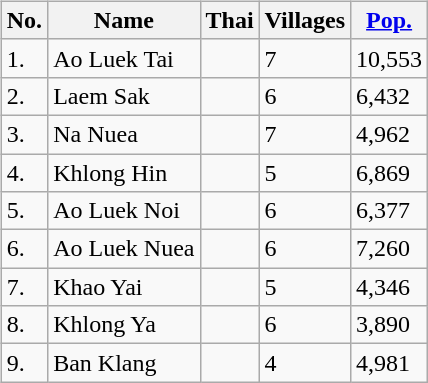<table>
<tr valign=top>
<td><br><table class="wikitable sortable">
<tr>
<th>No.</th>
<th>Name</th>
<th>Thai</th>
<th>Villages</th>
<th><a href='#'>Pop.</a></th>
</tr>
<tr>
<td>1.</td>
<td>Ao Luek Tai</td>
<td></td>
<td>7</td>
<td>10,553</td>
</tr>
<tr>
<td>2.</td>
<td>Laem Sak</td>
<td></td>
<td>6</td>
<td>6,432</td>
</tr>
<tr>
<td>3.</td>
<td>Na Nuea</td>
<td></td>
<td>7</td>
<td>4,962</td>
</tr>
<tr>
<td>4.</td>
<td>Khlong Hin</td>
<td></td>
<td>5</td>
<td>6,869</td>
</tr>
<tr>
<td>5.</td>
<td>Ao Luek Noi</td>
<td></td>
<td>6</td>
<td>6,377</td>
</tr>
<tr>
<td>6.</td>
<td>Ao Luek Nuea</td>
<td></td>
<td>6</td>
<td>7,260</td>
</tr>
<tr>
<td>7.</td>
<td>Khao Yai</td>
<td></td>
<td>5</td>
<td>4,346</td>
</tr>
<tr>
<td>8.</td>
<td>Khlong Ya</td>
<td></td>
<td>6</td>
<td>3,890</td>
</tr>
<tr>
<td>9.</td>
<td>Ban Klang</td>
<td></td>
<td>4</td>
<td>4,981</td>
</tr>
</table>
</td>
<td> </td>
</tr>
</table>
